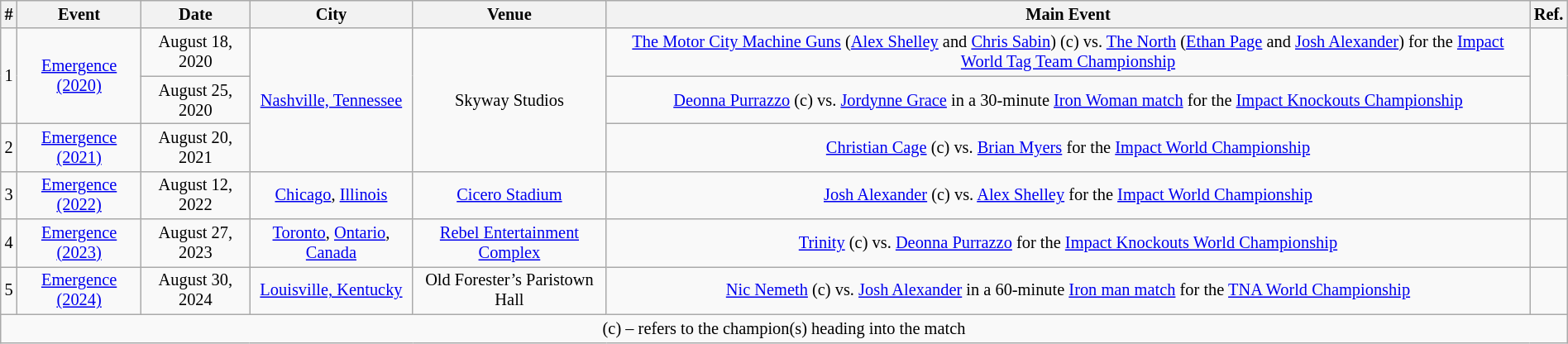<table class="mw-datatable wikitable sortable succession-box" style="font-size:85%; text-align:center;" width="100%">
<tr>
<th>#</th>
<th>Event</th>
<th>Date</th>
<th>City</th>
<th>Venue</th>
<th>Main Event</th>
<th>Ref.</th>
</tr>
<tr>
<td rowspan="2">1</td>
<td rowspan="2"><a href='#'>Emergence (2020)</a></td>
<td>August 18, 2020</td>
<td rowspan="3"><a href='#'>Nashville, Tennessee</a></td>
<td rowspan="3">Skyway Studios</td>
<td><a href='#'>The Motor City Machine Guns</a> (<a href='#'>Alex Shelley</a> and <a href='#'>Chris Sabin</a>) (c) vs. <a href='#'>The North</a> (<a href='#'>Ethan Page</a> and <a href='#'>Josh Alexander</a>) for the <a href='#'>Impact World Tag Team Championship</a></td>
<td rowspan="2"></td>
</tr>
<tr>
<td>August 25, 2020</td>
<td><a href='#'>Deonna Purrazzo</a> (c) vs. <a href='#'>Jordynne Grace</a> in a 30-minute <a href='#'>Iron Woman match</a> for the <a href='#'>Impact Knockouts Championship</a></td>
</tr>
<tr>
<td>2</td>
<td><a href='#'>Emergence (2021)</a></td>
<td>August 20, 2021</td>
<td><a href='#'>Christian Cage</a> (c) vs. <a href='#'>Brian Myers</a> for the <a href='#'>Impact World Championship</a></td>
<td></td>
</tr>
<tr>
<td>3</td>
<td><a href='#'>Emergence (2022)</a></td>
<td>August 12, 2022</td>
<td><a href='#'>Chicago</a>, <a href='#'>Illinois</a></td>
<td><a href='#'>Cicero Stadium</a></td>
<td><a href='#'>Josh Alexander</a> (c) vs. <a href='#'>Alex Shelley</a> for the <a href='#'>Impact World Championship</a></td>
<td></td>
</tr>
<tr>
<td>4</td>
<td><a href='#'>Emergence (2023)</a></td>
<td>August 27, 2023</td>
<td><a href='#'>Toronto</a>, <a href='#'>Ontario</a>, <a href='#'>Canada</a></td>
<td><a href='#'>Rebel Entertainment Complex</a></td>
<td><a href='#'>Trinity</a> (c) vs. <a href='#'>Deonna Purrazzo</a> for the <a href='#'>Impact Knockouts World Championship</a></td>
<td></td>
</tr>
<tr>
<td>5</td>
<td><a href='#'>Emergence (2024)</a></td>
<td>August 30, 2024</td>
<td><a href='#'>Louisville, Kentucky</a></td>
<td>Old Forester’s Paristown Hall</td>
<td><a href='#'>Nic Nemeth</a> (c) vs. <a href='#'>Josh Alexander</a> in a 60-minute <a href='#'>Iron man match</a> for the <a href='#'>TNA World Championship</a></td>
<td></td>
</tr>
<tr>
<td colspan="11">(c) – refers to the champion(s) heading into the match</td>
</tr>
</table>
